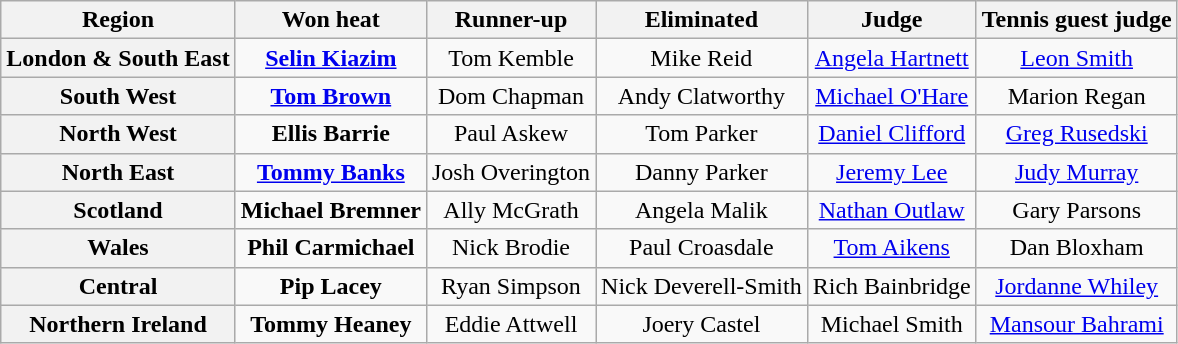<table class="wikitable plainrowheaders sortable" style="text-align:center;">
<tr>
<th scope="col">Region</th>
<th scope="col">Won heat</th>
<th scope="col">Runner-up</th>
<th scope="col">Eliminated</th>
<th scope="col">Judge</th>
<th scope="col">Tennis guest judge</th>
</tr>
<tr>
<th scope="row">London & South East</th>
<td><strong><a href='#'>Selin Kiazim</a></strong></td>
<td>Tom Kemble</td>
<td>Mike Reid</td>
<td><a href='#'>Angela Hartnett</a></td>
<td><a href='#'>Leon Smith</a></td>
</tr>
<tr>
<th scope="row">South West</th>
<td><strong><a href='#'>Tom Brown</a></strong></td>
<td>Dom Chapman</td>
<td>Andy Clatworthy</td>
<td><a href='#'>Michael O'Hare</a></td>
<td>Marion Regan</td>
</tr>
<tr>
<th scope="row">North West</th>
<td><strong>Ellis Barrie</strong></td>
<td>Paul Askew</td>
<td>Tom Parker</td>
<td><a href='#'>Daniel Clifford</a></td>
<td><a href='#'>Greg Rusedski</a></td>
</tr>
<tr>
<th scope="row">North East</th>
<td><strong><a href='#'>Tommy Banks</a></strong></td>
<td>Josh Overington</td>
<td>Danny Parker</td>
<td><a href='#'>Jeremy Lee</a></td>
<td><a href='#'>Judy Murray</a></td>
</tr>
<tr>
<th scope="row">Scotland</th>
<td><strong>Michael Bremner</strong></td>
<td>Ally McGrath</td>
<td>Angela Malik</td>
<td><a href='#'>Nathan Outlaw</a></td>
<td>Gary Parsons</td>
</tr>
<tr>
<th scope="row">Wales</th>
<td><strong>Phil Carmichael</strong></td>
<td>Nick Brodie</td>
<td>Paul Croasdale</td>
<td><a href='#'>Tom Aikens</a></td>
<td>Dan Bloxham</td>
</tr>
<tr>
<th scope="row">Central</th>
<td><strong>Pip Lacey</strong></td>
<td>Ryan Simpson</td>
<td>Nick Deverell-Smith</td>
<td>Rich Bainbridge</td>
<td><a href='#'>Jordanne Whiley</a></td>
</tr>
<tr>
<th scope="row">Northern Ireland</th>
<td><strong>Tommy Heaney</strong></td>
<td>Eddie Attwell</td>
<td>Joery Castel</td>
<td>Michael Smith</td>
<td><a href='#'>Mansour Bahrami</a></td>
</tr>
</table>
